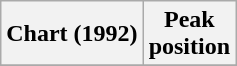<table class="wikitable sortable plainrowheaders">
<tr>
<th scope="col">Chart (1992)</th>
<th scope="col">Peak<br>position</th>
</tr>
<tr>
</tr>
</table>
